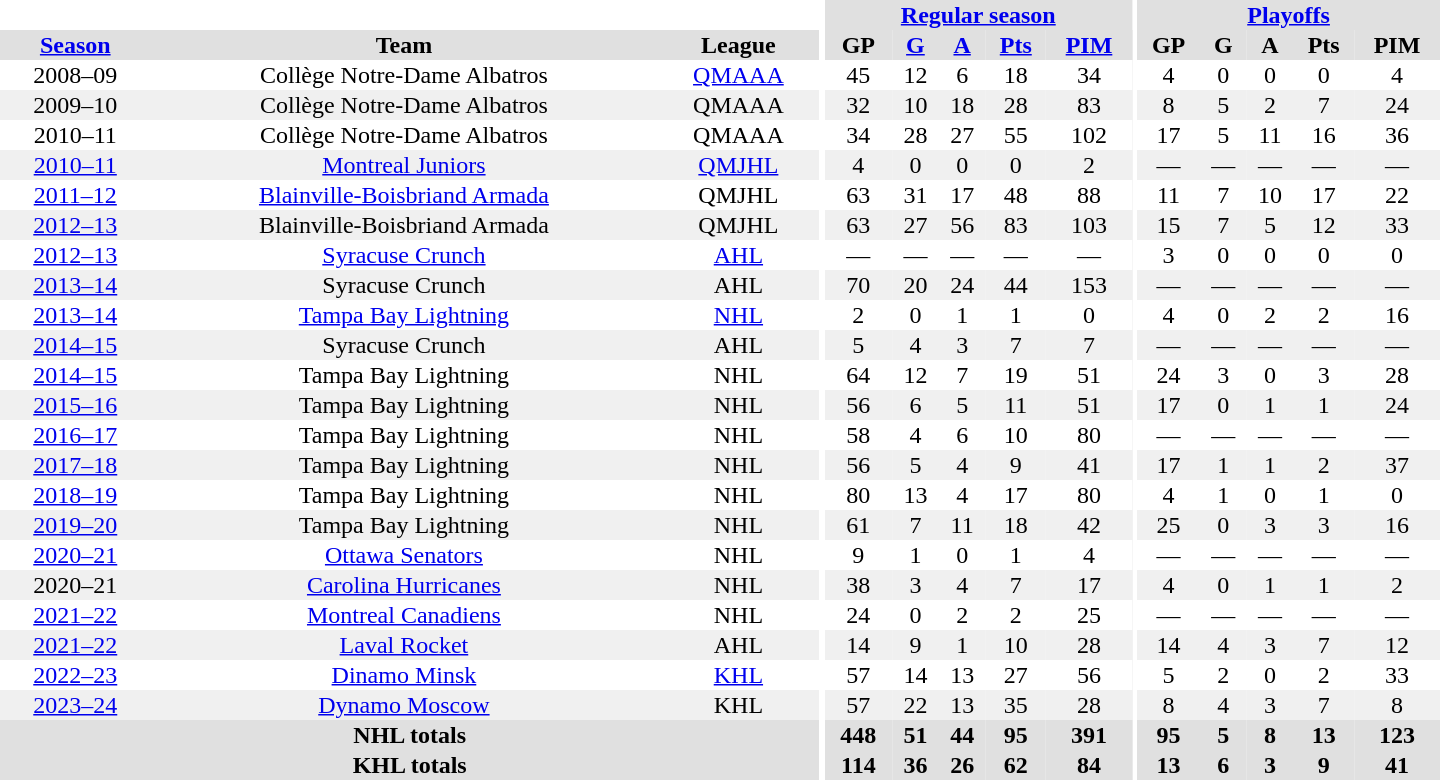<table border="0" cellpadding="1" cellspacing="0" style="text-align:center; width:60em">
<tr bgcolor="#e0e0e0">
<th colspan="3" bgcolor="#ffffff"></th>
<th rowspan="99" bgcolor="#ffffff"></th>
<th colspan="5"><a href='#'>Regular season</a></th>
<th rowspan="99" bgcolor="#ffffff"></th>
<th colspan="5"><a href='#'>Playoffs</a></th>
</tr>
<tr bgcolor="#e0e0e0">
<th><a href='#'>Season</a></th>
<th>Team</th>
<th>League</th>
<th>GP</th>
<th><a href='#'>G</a></th>
<th><a href='#'>A</a></th>
<th><a href='#'>Pts</a></th>
<th><a href='#'>PIM</a></th>
<th>GP</th>
<th>G</th>
<th>A</th>
<th>Pts</th>
<th>PIM</th>
</tr>
<tr>
<td>2008–09</td>
<td>Collège Notre-Dame Albatros</td>
<td><a href='#'>QMAAA</a></td>
<td>45</td>
<td>12</td>
<td>6</td>
<td>18</td>
<td>34</td>
<td>4</td>
<td>0</td>
<td>0</td>
<td>0</td>
<td>4</td>
</tr>
<tr bgcolor="#f0f0f0">
<td>2009–10</td>
<td>Collège Notre-Dame Albatros</td>
<td>QMAAA</td>
<td>32</td>
<td>10</td>
<td>18</td>
<td>28</td>
<td>83</td>
<td>8</td>
<td>5</td>
<td>2</td>
<td>7</td>
<td>24</td>
</tr>
<tr>
<td>2010–11</td>
<td>Collège Notre-Dame Albatros</td>
<td>QMAAA</td>
<td>34</td>
<td>28</td>
<td>27</td>
<td>55</td>
<td>102</td>
<td>17</td>
<td>5</td>
<td>11</td>
<td>16</td>
<td>36</td>
</tr>
<tr bgcolor="#f0f0f0">
<td><a href='#'>2010–11</a></td>
<td><a href='#'>Montreal Juniors</a></td>
<td><a href='#'>QMJHL</a></td>
<td>4</td>
<td>0</td>
<td>0</td>
<td>0</td>
<td>2</td>
<td>—</td>
<td>—</td>
<td>—</td>
<td>—</td>
<td>—</td>
</tr>
<tr>
<td><a href='#'>2011–12</a></td>
<td><a href='#'>Blainville-Boisbriand Armada</a></td>
<td>QMJHL</td>
<td>63</td>
<td>31</td>
<td>17</td>
<td>48</td>
<td>88</td>
<td>11</td>
<td>7</td>
<td>10</td>
<td>17</td>
<td>22</td>
</tr>
<tr bgcolor="#f0f0f0">
<td><a href='#'>2012–13</a></td>
<td>Blainville-Boisbriand Armada</td>
<td>QMJHL</td>
<td>63</td>
<td>27</td>
<td>56</td>
<td>83</td>
<td>103</td>
<td>15</td>
<td>7</td>
<td>5</td>
<td>12</td>
<td>33</td>
</tr>
<tr>
<td><a href='#'>2012–13</a></td>
<td><a href='#'>Syracuse Crunch</a></td>
<td><a href='#'>AHL</a></td>
<td>—</td>
<td>—</td>
<td>—</td>
<td>—</td>
<td>—</td>
<td>3</td>
<td>0</td>
<td>0</td>
<td>0</td>
<td>0</td>
</tr>
<tr bgcolor="#f0f0f0">
<td><a href='#'>2013–14</a></td>
<td>Syracuse Crunch</td>
<td>AHL</td>
<td>70</td>
<td>20</td>
<td>24</td>
<td>44</td>
<td>153</td>
<td>—</td>
<td>—</td>
<td>—</td>
<td>—</td>
<td>—</td>
</tr>
<tr>
<td><a href='#'>2013–14</a></td>
<td><a href='#'>Tampa Bay Lightning</a></td>
<td><a href='#'>NHL</a></td>
<td>2</td>
<td>0</td>
<td>1</td>
<td>1</td>
<td>0</td>
<td>4</td>
<td>0</td>
<td>2</td>
<td>2</td>
<td>16</td>
</tr>
<tr bgcolor="#f0f0f0">
<td><a href='#'>2014–15</a></td>
<td>Syracuse Crunch</td>
<td>AHL</td>
<td>5</td>
<td>4</td>
<td>3</td>
<td>7</td>
<td>7</td>
<td>—</td>
<td>—</td>
<td>—</td>
<td>—</td>
<td>—</td>
</tr>
<tr>
<td><a href='#'>2014–15</a></td>
<td>Tampa Bay Lightning</td>
<td>NHL</td>
<td>64</td>
<td>12</td>
<td>7</td>
<td>19</td>
<td>51</td>
<td>24</td>
<td>3</td>
<td>0</td>
<td>3</td>
<td>28</td>
</tr>
<tr bgcolor="#f0f0f0">
<td><a href='#'>2015–16</a></td>
<td>Tampa Bay Lightning</td>
<td>NHL</td>
<td>56</td>
<td>6</td>
<td>5</td>
<td>11</td>
<td>51</td>
<td>17</td>
<td>0</td>
<td>1</td>
<td>1</td>
<td>24</td>
</tr>
<tr>
<td><a href='#'>2016–17</a></td>
<td>Tampa Bay Lightning</td>
<td>NHL</td>
<td>58</td>
<td>4</td>
<td>6</td>
<td>10</td>
<td>80</td>
<td>—</td>
<td>—</td>
<td>—</td>
<td>—</td>
<td>—</td>
</tr>
<tr bgcolor="#f0f0f0">
<td><a href='#'>2017–18</a></td>
<td>Tampa Bay Lightning</td>
<td>NHL</td>
<td>56</td>
<td>5</td>
<td>4</td>
<td>9</td>
<td>41</td>
<td>17</td>
<td>1</td>
<td>1</td>
<td>2</td>
<td>37</td>
</tr>
<tr>
<td><a href='#'>2018–19</a></td>
<td>Tampa Bay Lightning</td>
<td>NHL</td>
<td>80</td>
<td>13</td>
<td>4</td>
<td>17</td>
<td>80</td>
<td>4</td>
<td>1</td>
<td>0</td>
<td>1</td>
<td>0</td>
</tr>
<tr bgcolor="#f0f0f0">
<td><a href='#'>2019–20</a></td>
<td>Tampa Bay Lightning</td>
<td>NHL</td>
<td>61</td>
<td>7</td>
<td>11</td>
<td>18</td>
<td>42</td>
<td>25</td>
<td>0</td>
<td>3</td>
<td>3</td>
<td>16</td>
</tr>
<tr>
<td><a href='#'>2020–21</a></td>
<td><a href='#'>Ottawa Senators</a></td>
<td>NHL</td>
<td>9</td>
<td>1</td>
<td>0</td>
<td>1</td>
<td>4</td>
<td>—</td>
<td>—</td>
<td>—</td>
<td>—</td>
<td>—</td>
</tr>
<tr bgcolor="#f0f0f0">
<td>2020–21</td>
<td><a href='#'>Carolina Hurricanes</a></td>
<td>NHL</td>
<td>38</td>
<td>3</td>
<td>4</td>
<td>7</td>
<td>17</td>
<td>4</td>
<td>0</td>
<td>1</td>
<td>1</td>
<td>2</td>
</tr>
<tr>
<td><a href='#'>2021–22</a></td>
<td><a href='#'>Montreal Canadiens</a></td>
<td>NHL</td>
<td>24</td>
<td>0</td>
<td>2</td>
<td>2</td>
<td>25</td>
<td>—</td>
<td>—</td>
<td>—</td>
<td>—</td>
<td>—</td>
</tr>
<tr bgcolor="#f0f0f0">
<td><a href='#'>2021–22</a></td>
<td><a href='#'>Laval Rocket</a></td>
<td>AHL</td>
<td>14</td>
<td>9</td>
<td>1</td>
<td>10</td>
<td>28</td>
<td>14</td>
<td>4</td>
<td>3</td>
<td>7</td>
<td>12</td>
</tr>
<tr>
<td><a href='#'>2022–23</a></td>
<td><a href='#'>Dinamo Minsk</a></td>
<td><a href='#'>KHL</a></td>
<td>57</td>
<td>14</td>
<td>13</td>
<td>27</td>
<td>56</td>
<td>5</td>
<td>2</td>
<td>0</td>
<td>2</td>
<td>33</td>
</tr>
<tr bgcolor="#f0f0f0">
<td><a href='#'>2023–24</a></td>
<td><a href='#'>Dynamo Moscow</a></td>
<td>KHL</td>
<td>57</td>
<td>22</td>
<td>13</td>
<td>35</td>
<td>28</td>
<td>8</td>
<td>4</td>
<td>3</td>
<td>7</td>
<td>8</td>
</tr>
<tr bgcolor="#e0e0e0">
<th colspan="3">NHL totals</th>
<th>448</th>
<th>51</th>
<th>44</th>
<th>95</th>
<th>391</th>
<th>95</th>
<th>5</th>
<th>8</th>
<th>13</th>
<th>123</th>
</tr>
<tr bgcolor="#e0e0e0">
<th colspan="3">KHL totals</th>
<th>114</th>
<th>36</th>
<th>26</th>
<th>62</th>
<th>84</th>
<th>13</th>
<th>6</th>
<th>3</th>
<th>9</th>
<th>41</th>
</tr>
</table>
